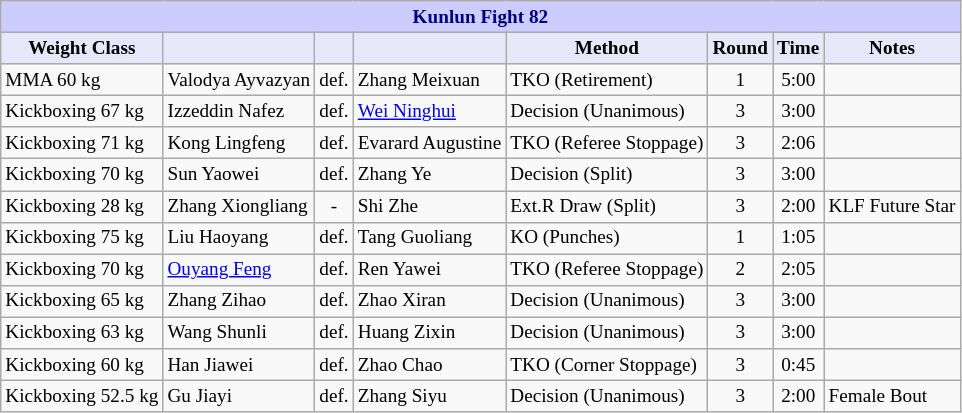<table class="wikitable" style="font-size: 80%;">
<tr>
<th colspan="8" style="background-color: #ccf; color: #000080; text-align: center;"><strong>Kunlun Fight 82</strong></th>
</tr>
<tr>
<th colspan="1" style="background-color: #E6E8FA; color: #000000; text-align: center;">Weight Class</th>
<th colspan="1" style="background-color: #E6E8FA; color: #000000; text-align: center;"></th>
<th colspan="1" style="background-color: #E6E8FA; color: #000000; text-align: center;"></th>
<th colspan="1" style="background-color: #E6E8FA; color: #000000; text-align: center;"></th>
<th colspan="1" style="background-color: #E6E8FA; color: #000000; text-align: center;">Method</th>
<th colspan="1" style="background-color: #E6E8FA; color: #000000; text-align: center;">Round</th>
<th colspan="1" style="background-color: #E6E8FA; color: #000000; text-align: center;">Time</th>
<th colspan="1" style="background-color: #E6E8FA; color: #000000; text-align: center;">Notes</th>
</tr>
<tr>
<td>MMA 60 kg</td>
<td> Valodya Ayvazyan</td>
<td align=center>def.</td>
<td> Zhang Meixuan</td>
<td>TKO (Retirement)</td>
<td align=center>1</td>
<td align=center>5:00</td>
<td></td>
</tr>
<tr>
<td>Kickboxing 67 kg</td>
<td> Izzeddin Nafez</td>
<td align=center>def.</td>
<td> <a href='#'>Wei Ninghui</a></td>
<td>Decision (Unanimous)</td>
<td align=center>3</td>
<td align=center>3:00</td>
<td></td>
</tr>
<tr>
<td>Kickboxing 71 kg</td>
<td> Kong Lingfeng</td>
<td align=center>def.</td>
<td> Evarard Augustine</td>
<td>TKO (Referee Stoppage)</td>
<td align=center>3</td>
<td align=center>2:06</td>
<td></td>
</tr>
<tr>
<td>Kickboxing 70 kg</td>
<td> Sun Yaowei</td>
<td align=center>def.</td>
<td> Zhang Ye</td>
<td>Decision (Split)</td>
<td align=center>3</td>
<td align=center>3:00</td>
<td></td>
</tr>
<tr>
<td>Kickboxing 28 kg</td>
<td> Zhang Xiongliang</td>
<td align=center>-</td>
<td> Shi Zhe</td>
<td>Ext.R Draw (Split)</td>
<td align=center>3</td>
<td align=center>2:00</td>
<td>KLF Future Star</td>
</tr>
<tr>
<td>Kickboxing 75 kg</td>
<td> Liu Haoyang</td>
<td align=center>def.</td>
<td> Tang Guoliang</td>
<td>KO (Punches)</td>
<td align=center>1</td>
<td align=center>1:05</td>
<td></td>
</tr>
<tr>
<td>Kickboxing 70 kg</td>
<td> <a href='#'>Ouyang Feng</a></td>
<td align=center>def.</td>
<td> Ren Yawei</td>
<td>TKO (Referee Stoppage)</td>
<td align=center>2</td>
<td align=center>2:05</td>
<td></td>
</tr>
<tr>
<td>Kickboxing 65 kg</td>
<td> Zhang Zihao</td>
<td align=center>def.</td>
<td> Zhao Xiran</td>
<td>Decision (Unanimous)</td>
<td align=center>3</td>
<td align=center>3:00</td>
<td></td>
</tr>
<tr>
<td>Kickboxing 63 kg</td>
<td> Wang Shunli</td>
<td align=center>def.</td>
<td> Huang Zixin</td>
<td>Decision (Unanimous)</td>
<td align=center>3</td>
<td align=center>3:00</td>
<td></td>
</tr>
<tr>
<td>Kickboxing 60 kg</td>
<td> Han Jiawei</td>
<td align=center>def.</td>
<td> Zhao Chao</td>
<td>TKO (Corner Stoppage)</td>
<td align=center>3</td>
<td align=center>0:45</td>
<td></td>
</tr>
<tr>
<td>Kickboxing 52.5 kg</td>
<td> Gu Jiayi</td>
<td align=center>def.</td>
<td> Zhang Siyu</td>
<td>Decision (Unanimous)</td>
<td align=center>3</td>
<td align=center>2:00</td>
<td>Female Bout</td>
</tr>
</table>
